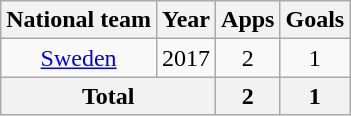<table class="wikitable" style="text-align:center">
<tr>
<th>National team</th>
<th>Year</th>
<th>Apps</th>
<th>Goals</th>
</tr>
<tr>
<td><a href='#'>Sweden</a></td>
<td>2017</td>
<td>2</td>
<td>1</td>
</tr>
<tr>
<th colspan="2">Total</th>
<th>2</th>
<th>1</th>
</tr>
</table>
